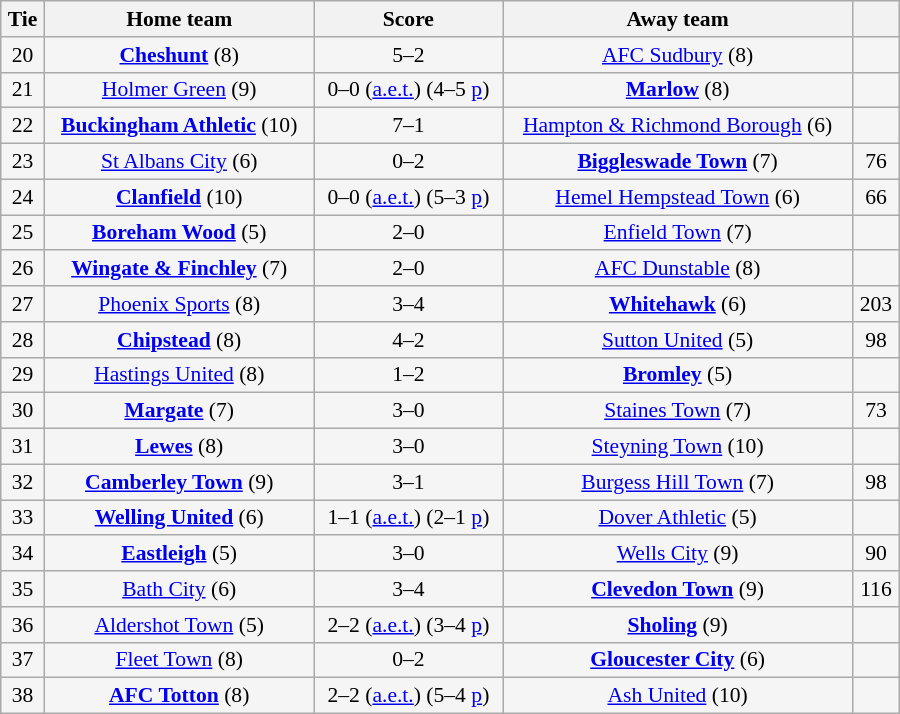<table class="wikitable" style="width: 600px; background:WhiteSmoke; text-align:center; font-size:90%">
<tr>
<th>Tie</th>
<th>Home team</th>
<th>Score</th>
<th>Away team</th>
<th></th>
</tr>
<tr>
<td>20</td>
<td><strong><a href='#'>Cheshunt</a></strong> (8)</td>
<td>5–2</td>
<td><a href='#'>AFC Sudbury</a> (8)</td>
<td></td>
</tr>
<tr>
<td>21</td>
<td><a href='#'>Holmer Green</a> (9)</td>
<td>0–0 (<a href='#'>a.e.t.</a>) (4–5 <a href='#'>p</a>)</td>
<td><strong><a href='#'>Marlow</a></strong> (8)</td>
<td></td>
</tr>
<tr>
<td>22</td>
<td><strong><a href='#'>Buckingham Athletic</a></strong> (10)</td>
<td>7–1</td>
<td><a href='#'>Hampton & Richmond Borough</a> (6)</td>
<td></td>
</tr>
<tr>
<td>23</td>
<td><a href='#'>St Albans City</a> (6)</td>
<td>0–2</td>
<td><strong><a href='#'>Biggleswade Town</a></strong> (7)</td>
<td>76</td>
</tr>
<tr>
<td>24</td>
<td><strong><a href='#'>Clanfield</a></strong> (10)</td>
<td>0–0 (<a href='#'>a.e.t.</a>) (5–3 <a href='#'>p</a>)</td>
<td><a href='#'>Hemel Hempstead Town</a> (6)</td>
<td>66</td>
</tr>
<tr>
<td>25</td>
<td><strong><a href='#'>Boreham Wood</a></strong> (5)</td>
<td>2–0</td>
<td><a href='#'>Enfield Town</a> (7)</td>
<td></td>
</tr>
<tr>
<td>26</td>
<td><strong><a href='#'>Wingate & Finchley</a></strong> (7)</td>
<td>2–0</td>
<td><a href='#'>AFC Dunstable</a> (8)</td>
<td></td>
</tr>
<tr>
<td>27</td>
<td><a href='#'>Phoenix Sports</a> (8)</td>
<td>3–4</td>
<td><strong><a href='#'>Whitehawk</a></strong> (6)</td>
<td>203</td>
</tr>
<tr>
<td>28</td>
<td><strong><a href='#'>Chipstead</a></strong> (8)</td>
<td>4–2</td>
<td><a href='#'>Sutton United</a> (5)</td>
<td>98</td>
</tr>
<tr>
<td>29</td>
<td><a href='#'>Hastings United</a> (8)</td>
<td>1–2</td>
<td><strong><a href='#'>Bromley</a></strong> (5)</td>
<td></td>
</tr>
<tr>
<td>30</td>
<td><strong><a href='#'>Margate</a></strong> (7)</td>
<td>3–0</td>
<td><a href='#'>Staines Town</a> (7)</td>
<td>73</td>
</tr>
<tr>
<td>31</td>
<td><strong><a href='#'>Lewes</a></strong> (8)</td>
<td>3–0</td>
<td><a href='#'>Steyning Town</a> (10)</td>
<td></td>
</tr>
<tr>
<td>32</td>
<td><strong><a href='#'>Camberley Town</a></strong> (9)</td>
<td>3–1</td>
<td><a href='#'>Burgess Hill Town</a> (7)</td>
<td>98</td>
</tr>
<tr>
<td>33</td>
<td><strong><a href='#'>Welling United</a></strong> (6)</td>
<td>1–1 (<a href='#'>a.e.t.</a>) (2–1 <a href='#'>p</a>)</td>
<td><a href='#'>Dover Athletic</a> (5)</td>
<td></td>
</tr>
<tr>
<td>34</td>
<td><strong><a href='#'>Eastleigh</a></strong> (5)</td>
<td>3–0</td>
<td><a href='#'>Wells City</a> (9)</td>
<td>90</td>
</tr>
<tr>
<td>35</td>
<td><a href='#'>Bath City</a> (6)</td>
<td>3–4</td>
<td><strong><a href='#'>Clevedon Town</a></strong> (9)</td>
<td>116</td>
</tr>
<tr>
<td>36</td>
<td><a href='#'>Aldershot Town</a> (5)</td>
<td>2–2 (<a href='#'>a.e.t.</a>) (3–4 <a href='#'>p</a>)</td>
<td><strong><a href='#'>Sholing</a></strong> (9)</td>
<td></td>
</tr>
<tr>
<td>37</td>
<td><a href='#'>Fleet Town</a> (8)</td>
<td>0–2</td>
<td><strong><a href='#'>Gloucester City</a></strong> (6)</td>
<td></td>
</tr>
<tr>
<td>38</td>
<td><strong><a href='#'>AFC Totton</a></strong> (8)</td>
<td>2–2 (<a href='#'>a.e.t.</a>) (5–4 <a href='#'>p</a>)</td>
<td><a href='#'>Ash United</a> (10)</td>
<td></td>
</tr>
</table>
